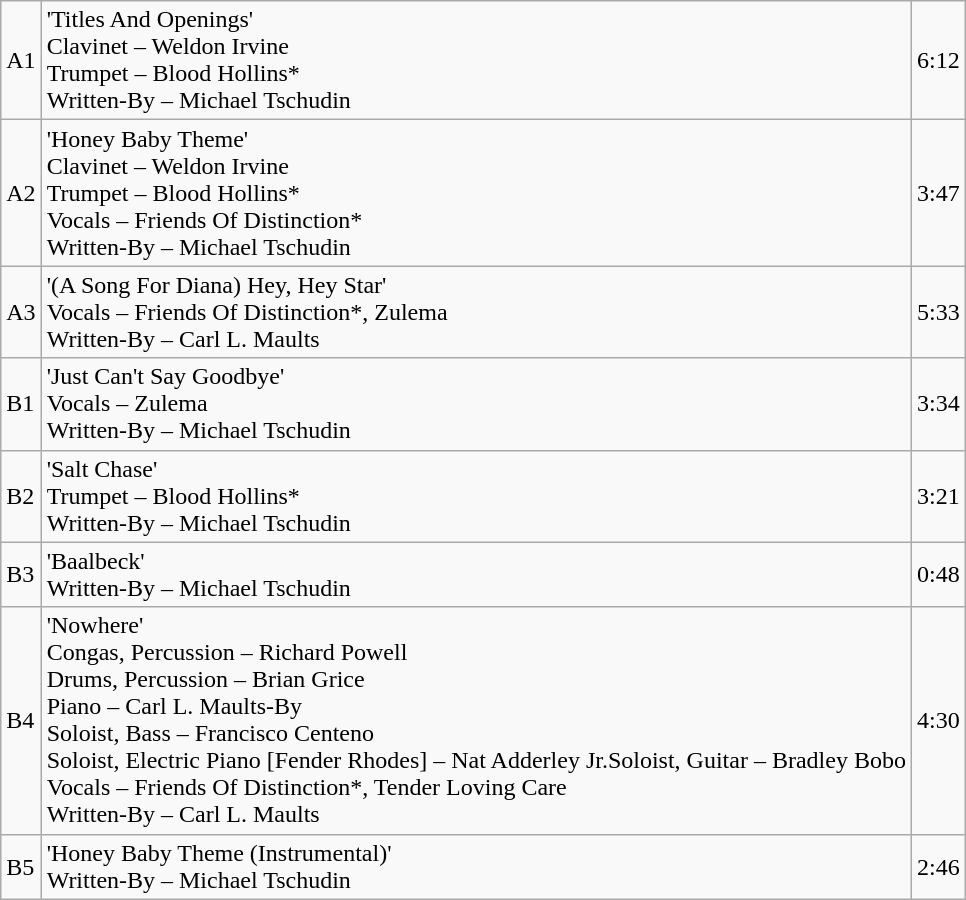<table class="wikitable">
<tr>
<td>A1</td>
<td>'Titles And Openings'<br>Clavinet – Weldon Irvine<br>Trumpet – Blood Hollins*<br>Written-By – Michael Tschudin</td>
<td>6:12</td>
</tr>
<tr>
<td>A2</td>
<td>'Honey Baby Theme'<br>Clavinet – Weldon Irvine<br>Trumpet – Blood Hollins*<br>Vocals – Friends Of Distinction*<br>Written-By – Michael Tschudin</td>
<td>3:47</td>
</tr>
<tr>
<td>A3</td>
<td>'(A Song For Diana) Hey, Hey Star'<br>Vocals – Friends Of Distinction*, Zulema<br>Written-By – Carl L. Maults</td>
<td>5:33</td>
</tr>
<tr>
<td>B1</td>
<td>'Just Can't Say Goodbye'<br>Vocals – Zulema<br>Written-By – Michael Tschudin</td>
<td>3:34</td>
</tr>
<tr>
<td>B2</td>
<td>'Salt Chase'<br>Trumpet – Blood Hollins*<br>Written-By – Michael Tschudin</td>
<td>3:21</td>
</tr>
<tr>
<td>B3</td>
<td>'Baalbeck'<br>Written-By – Michael Tschudin</td>
<td>0:48</td>
</tr>
<tr>
<td>B4</td>
<td>'Nowhere'<br>Congas, Percussion – Richard Powell<br>Drums, Percussion – Brian Grice<br>Piano – Carl L. Maults-By<br>Soloist, Bass – Francisco Centeno<br>Soloist, Electric Piano [Fender Rhodes] – Nat Adderley Jr.Soloist, Guitar – Bradley Bobo<br>Vocals – Friends Of Distinction*, Tender Loving Care<br>Written-By – Carl L. Maults</td>
<td>4:30</td>
</tr>
<tr>
<td>B5</td>
<td>'Honey Baby Theme (Instrumental)'<br>Written-By – Michael Tschudin</td>
<td>2:46</td>
</tr>
</table>
